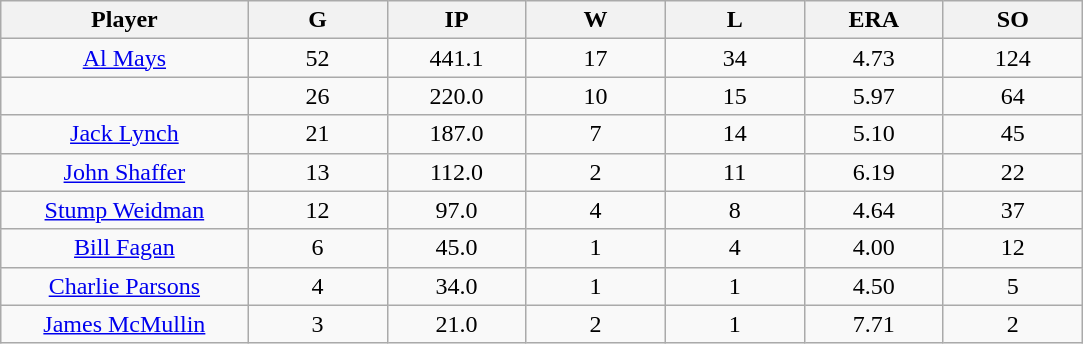<table class="wikitable sortable">
<tr>
<th bgcolor="#DDDDFF" width="16%">Player</th>
<th bgcolor="#DDDDFF" width="9%">G</th>
<th bgcolor="#DDDDFF" width="9%">IP</th>
<th bgcolor="#DDDDFF" width="9%">W</th>
<th bgcolor="#DDDDFF" width="9%">L</th>
<th bgcolor="#DDDDFF" width="9%">ERA</th>
<th bgcolor="#DDDDFF" width="9%">SO</th>
</tr>
<tr align="center">
<td><a href='#'>Al Mays</a></td>
<td>52</td>
<td>441.1</td>
<td>17</td>
<td>34</td>
<td>4.73</td>
<td>124</td>
</tr>
<tr align=center>
<td></td>
<td>26</td>
<td>220.0</td>
<td>10</td>
<td>15</td>
<td>5.97</td>
<td>64</td>
</tr>
<tr align="center">
<td><a href='#'>Jack Lynch</a></td>
<td>21</td>
<td>187.0</td>
<td>7</td>
<td>14</td>
<td>5.10</td>
<td>45</td>
</tr>
<tr align=center>
<td><a href='#'>John Shaffer</a></td>
<td>13</td>
<td>112.0</td>
<td>2</td>
<td>11</td>
<td>6.19</td>
<td>22</td>
</tr>
<tr align=center>
<td><a href='#'>Stump Weidman</a></td>
<td>12</td>
<td>97.0</td>
<td>4</td>
<td>8</td>
<td>4.64</td>
<td>37</td>
</tr>
<tr align=center>
<td><a href='#'>Bill Fagan</a></td>
<td>6</td>
<td>45.0</td>
<td>1</td>
<td>4</td>
<td>4.00</td>
<td>12</td>
</tr>
<tr align=center>
<td><a href='#'>Charlie Parsons</a></td>
<td>4</td>
<td>34.0</td>
<td>1</td>
<td>1</td>
<td>4.50</td>
<td>5</td>
</tr>
<tr align=center>
<td><a href='#'>James McMullin</a></td>
<td>3</td>
<td>21.0</td>
<td>2</td>
<td>1</td>
<td>7.71</td>
<td>2</td>
</tr>
</table>
